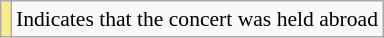<table class=wikitable style="font-size:90%;">
<tr>
<td style="background-color:#FAEB86; text-align:center;"></td>
<td>Indicates that the concert was held abroad</td>
</tr>
</table>
